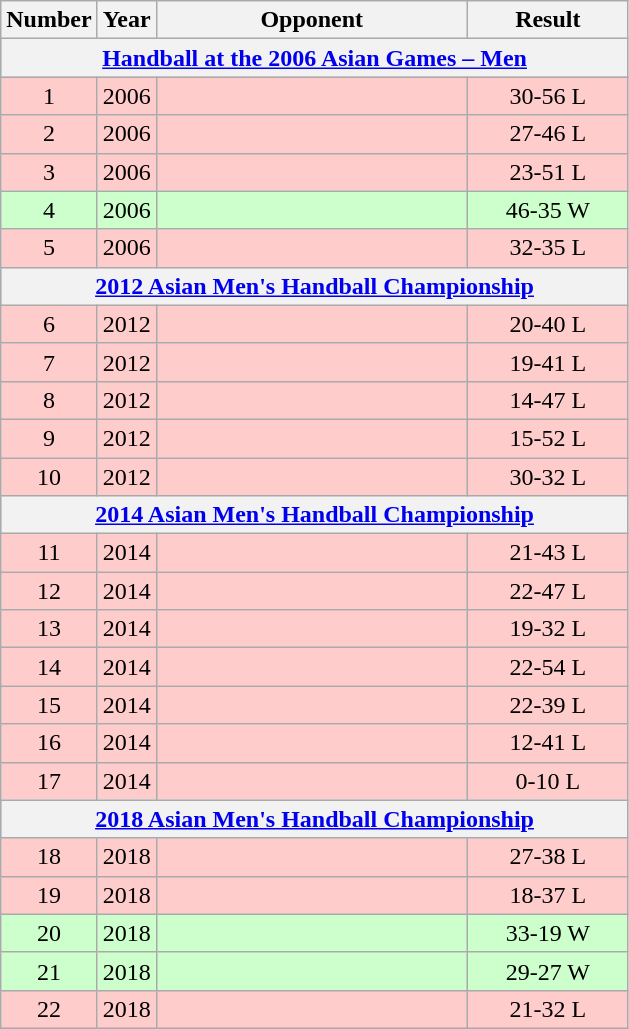<table class="wikitable">
<tr>
<th width=30>Number</th>
<th width=30>Year</th>
<th width=200>Opponent</th>
<th width=100>Result</th>
</tr>
<tr style="background:#9acdff;">
<th colspan=4><a href='#'>Handball at the 2006 Asian Games – Men</a></th>
</tr>
<tr bgcolor=#FFCCCC>
<td align=center>1</td>
<td align=center>2006</td>
<td></td>
<td align=center>30-56 L</td>
</tr>
<tr bgcolor=#FFCCCC>
<td align=center>2</td>
<td align=center>2006</td>
<td></td>
<td align=center>27-46 L</td>
</tr>
<tr bgcolor=#FFCCCC>
<td align=center>3</td>
<td align=center>2006</td>
<td></td>
<td align=center>23-51 L</td>
</tr>
<tr bgcolor=#CCFFCC>
<td align=center>4</td>
<td align=center>2006</td>
<td></td>
<td align=center>46-35 W</td>
</tr>
<tr bgcolor=#FFCCCC>
<td align=center>5</td>
<td align=center>2006</td>
<td></td>
<td align=center>32-35 L</td>
</tr>
<tr style="background:#9acdff;">
<th colspan=4><a href='#'>2012 Asian Men's Handball Championship</a></th>
</tr>
<tr bgcolor=#FFCCCC>
<td align=center>6</td>
<td align=center>2012</td>
<td></td>
<td align=center>20-40 L</td>
</tr>
<tr bgcolor=#FFCCCC>
<td align=center>7</td>
<td align=center>2012</td>
<td></td>
<td align=center>19-41 L</td>
</tr>
<tr bgcolor=#FFCCCC>
<td align=center>8</td>
<td align=center>2012</td>
<td></td>
<td align=center>14-47 L</td>
</tr>
<tr bgcolor=#FFCCCC>
<td align=center>9</td>
<td align=center>2012</td>
<td></td>
<td align=center>15-52 L</td>
</tr>
<tr bgcolor=#FFCCCC>
<td align=center>10</td>
<td align=center>2012</td>
<td></td>
<td align=center>30-32 L</td>
</tr>
<tr style="background:#9acdff;">
<th colspan=4><a href='#'>2014 Asian Men's Handball Championship</a></th>
</tr>
<tr bgcolor=#FFCCCC>
<td align=center>11</td>
<td align=center>2014</td>
<td></td>
<td align=center>21-43 L</td>
</tr>
<tr bgcolor=#FFCCCC>
<td align=center>12</td>
<td align=center>2014</td>
<td></td>
<td align=center>22-47 L</td>
</tr>
<tr bgcolor=#FFCCCC>
<td align=center>13</td>
<td align=center>2014</td>
<td></td>
<td align=center>19-32 L</td>
</tr>
<tr bgcolor=#FFCCCC>
<td align=center>14</td>
<td align=center>2014</td>
<td></td>
<td align=center>22-54 L</td>
</tr>
<tr bgcolor=#FFCCCC>
<td align=center>15</td>
<td align=center>2014</td>
<td></td>
<td align=center>22-39 L</td>
</tr>
<tr bgcolor=#FFCCCC>
<td align=center>16</td>
<td align=center>2014</td>
<td></td>
<td align=center>12-41 L</td>
</tr>
<tr bgcolor=#FFCCCC>
<td align=center>17</td>
<td align=center>2014</td>
<td></td>
<td align=center>0-10 L</td>
</tr>
<tr style="background:#9acdff;">
<th colspan=4><a href='#'>2018 Asian Men's Handball Championship</a></th>
</tr>
<tr bgcolor=#FFCCCC>
<td align=center>18</td>
<td align=center>2018</td>
<td></td>
<td align=center>27-38 L</td>
</tr>
<tr bgcolor=#FFCCCC>
<td align=center>19</td>
<td align=center>2018</td>
<td></td>
<td align=center>18-37 L</td>
</tr>
<tr bgcolor=#CCFFCC>
<td align=center>20</td>
<td align=center>2018</td>
<td></td>
<td align=center>33-19 W</td>
</tr>
<tr bgcolor=#CCFFCC>
<td align=center>21</td>
<td align=center>2018</td>
<td></td>
<td align=center>29-27 W</td>
</tr>
<tr bgcolor=#FFCCCC>
<td align=center>22</td>
<td align=center>2018</td>
<td></td>
<td align=center>21-32 L</td>
</tr>
</table>
